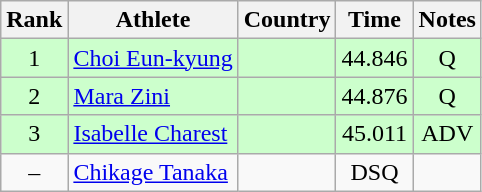<table class="wikitable sortable" style="text-align:center">
<tr>
<th>Rank</th>
<th>Athlete</th>
<th>Country</th>
<th>Time</th>
<th>Notes</th>
</tr>
<tr bgcolor=ccffcc>
<td>1</td>
<td align=left><a href='#'>Choi Eun-kyung</a></td>
<td align=left></td>
<td>44.846</td>
<td>Q</td>
</tr>
<tr bgcolor=ccffcc>
<td>2</td>
<td align=left><a href='#'>Mara Zini</a></td>
<td align=left></td>
<td>44.876</td>
<td>Q</td>
</tr>
<tr bgcolor=ccffcc>
<td>3</td>
<td align=left><a href='#'>Isabelle Charest</a></td>
<td align=left></td>
<td>45.011</td>
<td>ADV</td>
</tr>
<tr>
<td>–</td>
<td align=left><a href='#'>Chikage Tanaka</a></td>
<td align=left></td>
<td>DSQ</td>
<td></td>
</tr>
</table>
